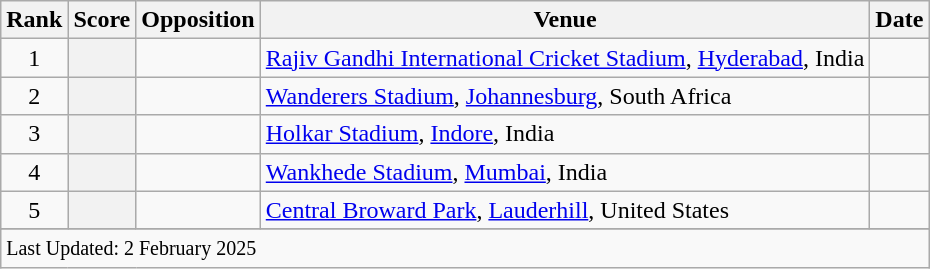<table class="wikitable sortable">
<tr>
<th scope=col>Rank</th>
<th scope=col>Score</th>
<th scope=col>Opposition</th>
<th scope=col>Venue</th>
<th scope=col>Date</th>
</tr>
<tr>
<td scope=row style=text-align:center;>1</td>
<th scope=row style=text-align:center;></th>
<td></td>
<td><a href='#'>Rajiv Gandhi International Cricket Stadium</a>, <a href='#'>Hyderabad</a>, India</td>
<td></td>
</tr>
<tr>
<td scope=row style=text-align:center;>2</td>
<th scope=row style=text-align:center;></th>
<td></td>
<td><a href='#'>Wanderers Stadium</a>, <a href='#'>Johannesburg</a>, South Africa</td>
<td></td>
</tr>
<tr>
<td scope=row style=text-align:center;>3</td>
<th scope=row style=text-align:center;></th>
<td></td>
<td><a href='#'>Holkar Stadium</a>, <a href='#'>Indore</a>, India</td>
<td></td>
</tr>
<tr>
<td scope=row style=text-align:center;>4</td>
<th scope=row style=text-align:center;></th>
<td></td>
<td><a href='#'>Wankhede Stadium</a>, <a href='#'>Mumbai</a>, India</td>
<td></td>
</tr>
<tr>
<td scope=row style=text-align:center;>5</td>
<th scope=row style=text-align:center;></th>
<td></td>
<td><a href='#'>Central Broward Park</a>, <a href='#'>Lauderhill</a>, United States</td>
<td></td>
</tr>
<tr>
</tr>
<tr class=sortbottom>
<td colspan=5><small>Last Updated: 2 February 2025</small></td>
</tr>
</table>
